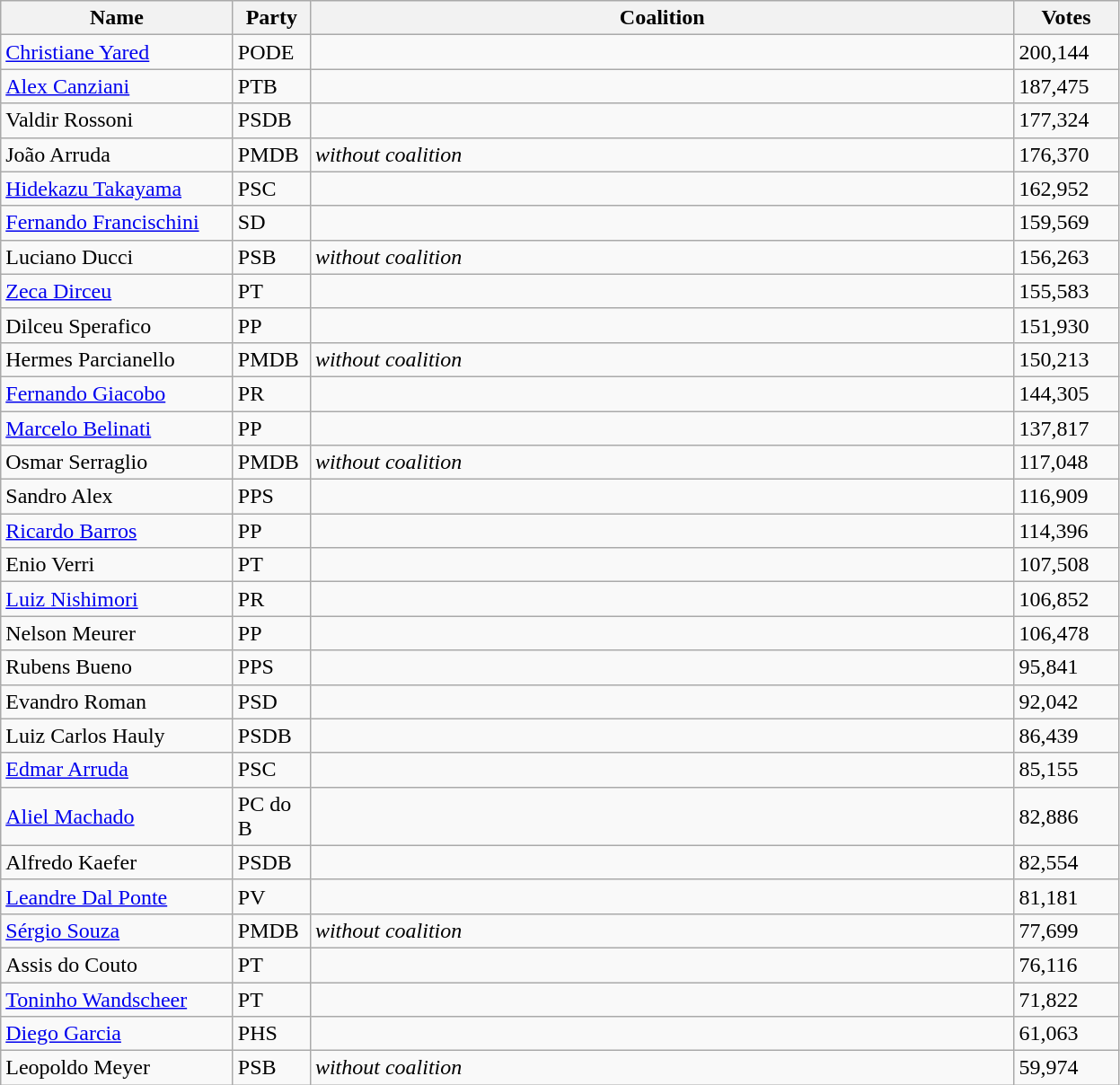<table class="wikitable sortable">
<tr>
<th style="width:165px;">Name</th>
<th style="width:50px;">Party</th>
<th style="width:515px;">Coalition</th>
<th style="width:70px;">Votes</th>
</tr>
<tr>
<td><a href='#'>Christiane Yared</a></td>
<td>PODE</td>
<td></td>
<td>200,144</td>
</tr>
<tr>
<td><a href='#'>Alex Canziani</a></td>
<td>PTB</td>
<td></td>
<td>187,475</td>
</tr>
<tr>
<td>Valdir Rossoni</td>
<td>PSDB</td>
<td></td>
<td>177,324</td>
</tr>
<tr>
<td>João Arruda</td>
<td>PMDB</td>
<td><em>without coalition</em></td>
<td>176,370</td>
</tr>
<tr>
<td><a href='#'>Hidekazu Takayama</a></td>
<td>PSC</td>
<td></td>
<td>162,952</td>
</tr>
<tr>
<td><a href='#'>Fernando Francischini</a></td>
<td>SD</td>
<td></td>
<td>159,569</td>
</tr>
<tr>
<td>Luciano Ducci</td>
<td>PSB</td>
<td><em>without coalition</em></td>
<td>156,263</td>
</tr>
<tr>
<td><a href='#'>Zeca Dirceu</a></td>
<td>PT</td>
<td></td>
<td>155,583</td>
</tr>
<tr>
<td>Dilceu Sperafico</td>
<td>PP</td>
<td></td>
<td>151,930</td>
</tr>
<tr>
<td>Hermes Parcianello</td>
<td>PMDB</td>
<td><em>without coalition</em></td>
<td>150,213</td>
</tr>
<tr>
<td><a href='#'>Fernando Giacobo</a></td>
<td>PR</td>
<td></td>
<td>144,305</td>
</tr>
<tr>
<td><a href='#'>Marcelo Belinati</a></td>
<td>PP</td>
<td></td>
<td>137,817</td>
</tr>
<tr>
<td>Osmar Serraglio</td>
<td>PMDB</td>
<td><em>without coalition</em></td>
<td>117,048</td>
</tr>
<tr>
<td>Sandro Alex</td>
<td>PPS</td>
<td></td>
<td>116,909</td>
</tr>
<tr>
<td><a href='#'>Ricardo Barros</a></td>
<td>PP</td>
<td></td>
<td>114,396</td>
</tr>
<tr>
<td>Enio Verri</td>
<td>PT</td>
<td></td>
<td>107,508</td>
</tr>
<tr>
<td><a href='#'>Luiz Nishimori</a></td>
<td>PR</td>
<td></td>
<td>106,852</td>
</tr>
<tr>
<td>Nelson Meurer</td>
<td>PP</td>
<td></td>
<td>106,478</td>
</tr>
<tr>
<td>Rubens Bueno</td>
<td>PPS</td>
<td></td>
<td>95,841</td>
</tr>
<tr>
<td>Evandro Roman</td>
<td>PSD</td>
<td></td>
<td>92,042</td>
</tr>
<tr>
<td>Luiz Carlos Hauly</td>
<td>PSDB</td>
<td></td>
<td>86,439</td>
</tr>
<tr>
<td><a href='#'>Edmar Arruda</a></td>
<td>PSC</td>
<td></td>
<td>85,155</td>
</tr>
<tr>
<td><a href='#'>Aliel Machado</a></td>
<td>PC do B</td>
<td></td>
<td>82,886</td>
</tr>
<tr>
<td>Alfredo Kaefer</td>
<td>PSDB</td>
<td></td>
<td>82,554</td>
</tr>
<tr>
<td><a href='#'>Leandre Dal Ponte</a></td>
<td>PV</td>
<td></td>
<td>81,181</td>
</tr>
<tr>
<td><a href='#'>Sérgio Souza</a></td>
<td>PMDB</td>
<td><em>without coalition</em></td>
<td>77,699</td>
</tr>
<tr>
<td>Assis do Couto</td>
<td>PT</td>
<td></td>
<td>76,116</td>
</tr>
<tr>
<td><a href='#'>Toninho Wandscheer</a></td>
<td>PT</td>
<td></td>
<td>71,822</td>
</tr>
<tr>
<td><a href='#'>Diego Garcia</a></td>
<td>PHS</td>
<td></td>
<td>61,063</td>
</tr>
<tr>
<td>Leopoldo Meyer</td>
<td>PSB</td>
<td><em>without coalition</em></td>
<td>59,974</td>
</tr>
</table>
